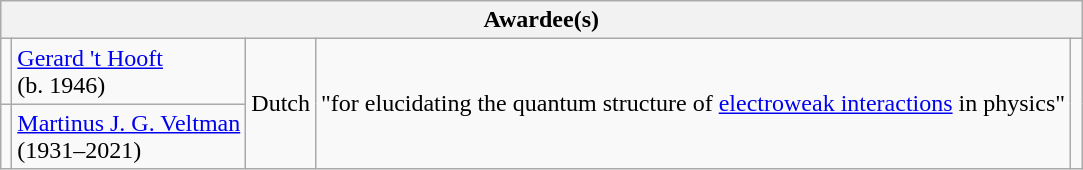<table class="wikitable">
<tr>
<th colspan="5">Awardee(s)</th>
</tr>
<tr>
<td></td>
<td><a href='#'>Gerard 't Hooft</a><br>(b. 1946)</td>
<td rowspan="2"> Dutch</td>
<td rowspan="2">"for elucidating the quantum structure of <a href='#'>electroweak interactions</a> in physics"</td>
<td rowspan="2"></td>
</tr>
<tr>
<td></td>
<td><a href='#'>Martinus J. G. Veltman</a><br>(1931–2021)</td>
</tr>
</table>
